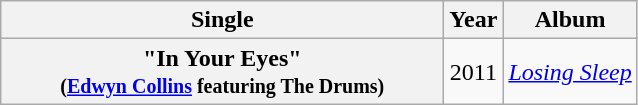<table class="wikitable plainrowheaders" style="text-align:center;">
<tr>
<th scope="col" style="width:18em;">Single</th>
<th scope="col">Year</th>
<th scope="col">Album</th>
</tr>
<tr>
<th scope="row">"In Your Eyes"<br><small>(<a href='#'>Edwyn Collins</a> featuring The Drums)</small></th>
<td>2011</td>
<td><em><a href='#'>Losing Sleep</a></em></td>
</tr>
</table>
